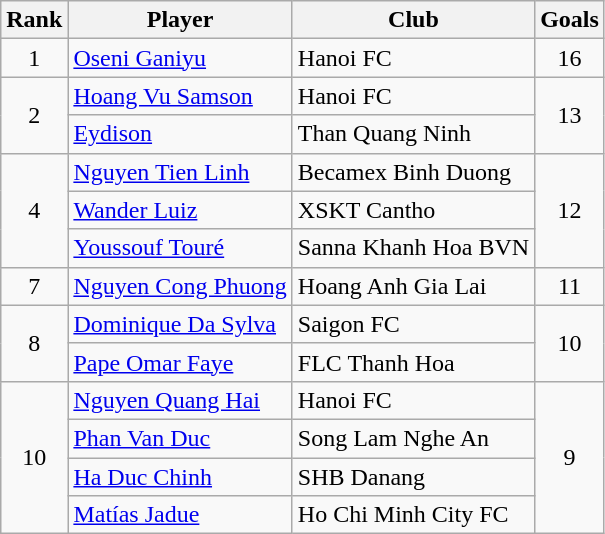<table class="wikitable" style="text-align:center;">
<tr>
<th>Rank</th>
<th>Player</th>
<th>Club</th>
<th>Goals</th>
</tr>
<tr>
<td>1</td>
<td align="left"> <a href='#'>Oseni Ganiyu</a></td>
<td align="left">Hanoi FC</td>
<td>16</td>
</tr>
<tr>
<td rowspan="2">2</td>
<td align="left"> <a href='#'>Hoang Vu Samson</a></td>
<td align="left">Hanoi FC</td>
<td rowspan="2">13</td>
</tr>
<tr>
<td align="left"> <a href='#'>Eydison</a></td>
<td align="left">Than Quang Ninh</td>
</tr>
<tr>
<td rowspan="3">4</td>
<td align="left"> <a href='#'>Nguyen Tien Linh</a></td>
<td align="left">Becamex Binh Duong</td>
<td rowspan="3">12</td>
</tr>
<tr>
<td style="text-align:left;"> <a href='#'>Wander Luiz</a></td>
<td style="text-align:left;">XSKT Cantho</td>
</tr>
<tr>
<td style="text-align:left;"> <a href='#'>Youssouf Touré</a></td>
<td style="text-align:left;">Sanna Khanh Hoa BVN</td>
</tr>
<tr>
<td>7</td>
<td style="text-align:left;"> <a href='#'>Nguyen Cong Phuong</a></td>
<td style="text-align:left;">Hoang Anh Gia Lai</td>
<td>11</td>
</tr>
<tr>
<td rowspan="2">8</td>
<td align="left"> <a href='#'>Dominique Da Sylva</a></td>
<td align="left">Saigon FC</td>
<td rowspan="2">10</td>
</tr>
<tr>
<td align="left"> <a href='#'>Pape Omar Faye</a></td>
<td align="left">FLC Thanh Hoa</td>
</tr>
<tr>
<td rowspan="4">10</td>
<td align="left"> <a href='#'>Nguyen Quang Hai</a></td>
<td align="left">Hanoi FC</td>
<td rowspan="4">9</td>
</tr>
<tr>
<td style="text-align:left;"> <a href='#'>Phan Van Duc</a></td>
<td style="text-align:left;">Song Lam Nghe An</td>
</tr>
<tr>
<td style="text-align:left;"> <a href='#'>Ha Duc Chinh</a></td>
<td style="text-align:left;">SHB Danang</td>
</tr>
<tr>
<td align="left"> <a href='#'>Matías Jadue</a></td>
<td align="left">Ho Chi Minh City FC</td>
</tr>
</table>
